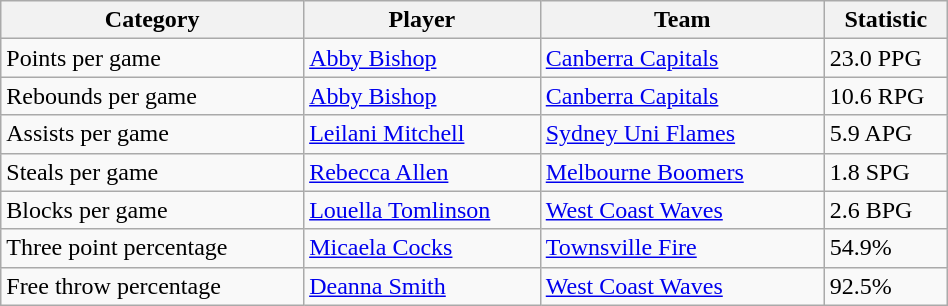<table class="wikitable" style="width: 50%">
<tr>
<th width=32%>Category</th>
<th width=25%>Player</th>
<th width=30%>Team</th>
<th width=20%>Statistic</th>
</tr>
<tr>
<td>Points per game</td>
<td><a href='#'>Abby Bishop</a></td>
<td><a href='#'>Canberra Capitals</a></td>
<td>23.0 PPG</td>
</tr>
<tr>
<td>Rebounds per game</td>
<td><a href='#'>Abby Bishop</a></td>
<td><a href='#'>Canberra Capitals</a></td>
<td>10.6 RPG</td>
</tr>
<tr>
<td>Assists per game</td>
<td><a href='#'>Leilani Mitchell</a></td>
<td><a href='#'>Sydney Uni Flames</a></td>
<td>5.9 APG</td>
</tr>
<tr>
<td>Steals per game</td>
<td><a href='#'>Rebecca Allen</a></td>
<td><a href='#'>Melbourne Boomers</a></td>
<td>1.8 SPG</td>
</tr>
<tr>
<td>Blocks per game</td>
<td><a href='#'>Louella Tomlinson</a></td>
<td><a href='#'>West Coast Waves</a></td>
<td>2.6 BPG</td>
</tr>
<tr>
<td>Three point percentage</td>
<td><a href='#'>Micaela Cocks</a></td>
<td><a href='#'>Townsville Fire</a></td>
<td>54.9%</td>
</tr>
<tr>
<td>Free throw percentage</td>
<td><a href='#'>Deanna Smith</a></td>
<td><a href='#'>West Coast Waves</a></td>
<td>92.5%</td>
</tr>
</table>
